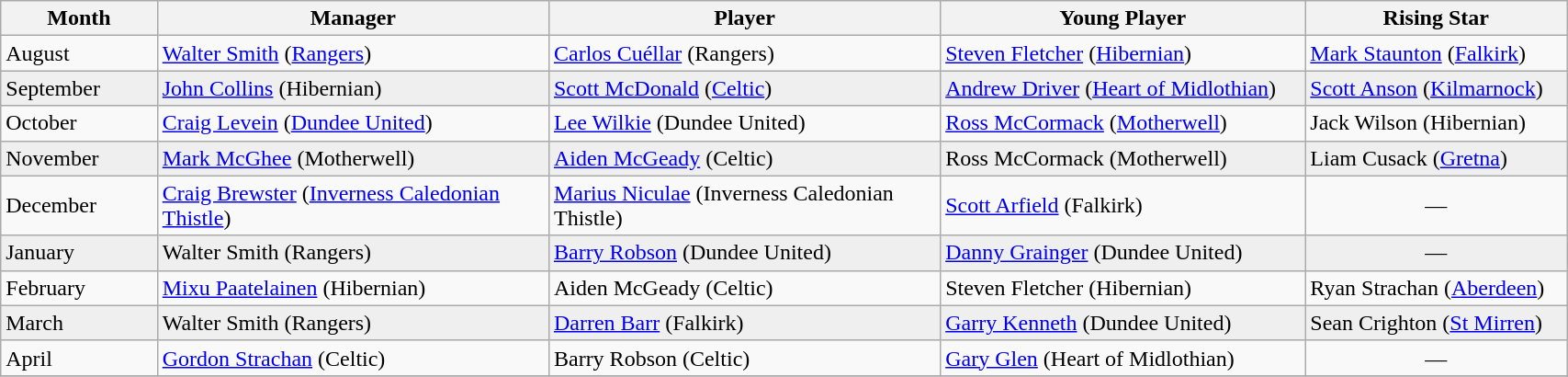<table class="wikitable" style="width: 90%">
<tr>
<th style="width: 10%">Month</th>
<th style="width: 25%">Manager</th>
<th style="width: 25%">Player</th>
<th>Young Player</th>
<th>Rising Star</th>
</tr>
<tr>
<td>August</td>
<td><a href='#'>Walter Smith</a> (<a href='#'>Rangers</a>)</td>
<td><a href='#'>Carlos Cuéllar</a> (Rangers)</td>
<td><a href='#'>Steven Fletcher</a> (<a href='#'>Hibernian</a>)</td>
<td><a href='#'>Mark Staunton</a> (<a href='#'>Falkirk</a>)</td>
</tr>
<tr style="background-color: #efefef">
<td>September</td>
<td><a href='#'>John Collins</a> (Hibernian)</td>
<td><a href='#'>Scott McDonald</a> (<a href='#'>Celtic</a>)</td>
<td><a href='#'>Andrew Driver</a> (<a href='#'>Heart of Midlothian</a>)</td>
<td><a href='#'>Scott Anson</a> (<a href='#'>Kilmarnock</a>)</td>
</tr>
<tr>
<td>October</td>
<td><a href='#'>Craig Levein</a> (<a href='#'>Dundee United</a>)</td>
<td><a href='#'>Lee Wilkie</a> (Dundee United)</td>
<td><a href='#'>Ross McCormack</a> (<a href='#'>Motherwell</a>)</td>
<td>Jack Wilson (Hibernian)</td>
</tr>
<tr style="background-color: #efefef">
<td>November</td>
<td><a href='#'>Mark McGhee</a> (Motherwell)</td>
<td><a href='#'>Aiden McGeady</a> (Celtic)</td>
<td>Ross McCormack (Motherwell)</td>
<td>Liam Cusack (<a href='#'>Gretna</a>)</td>
</tr>
<tr>
<td>December</td>
<td><a href='#'>Craig Brewster</a> (<a href='#'>Inverness Caledonian Thistle</a>)</td>
<td><a href='#'>Marius Niculae</a> (Inverness Caledonian Thistle)</td>
<td><a href='#'>Scott Arfield</a> (Falkirk)</td>
<td style="text-align: center">—</td>
</tr>
<tr style="background-color: #efefef">
<td>January</td>
<td>Walter Smith (Rangers)</td>
<td><a href='#'>Barry Robson</a> (Dundee United)</td>
<td><a href='#'>Danny Grainger</a> (Dundee United)</td>
<td style="text-align: center">—</td>
</tr>
<tr>
<td>February</td>
<td><a href='#'>Mixu Paatelainen</a> (Hibernian)</td>
<td>Aiden McGeady (Celtic)</td>
<td>Steven Fletcher (Hibernian)</td>
<td>Ryan Strachan (<a href='#'>Aberdeen</a>)</td>
</tr>
<tr style="background-color: #efefef">
<td>March</td>
<td>Walter Smith (Rangers)</td>
<td><a href='#'>Darren Barr</a> (Falkirk)</td>
<td><a href='#'>Garry Kenneth</a> (Dundee United)</td>
<td>Sean Crighton (<a href='#'>St Mirren</a>)</td>
</tr>
<tr>
<td>April</td>
<td><a href='#'>Gordon Strachan</a> (Celtic)</td>
<td>Barry Robson (Celtic)</td>
<td><a href='#'>Gary Glen</a> (Heart of Midlothian)</td>
<td align=center>—</td>
</tr>
<tr>
</tr>
</table>
